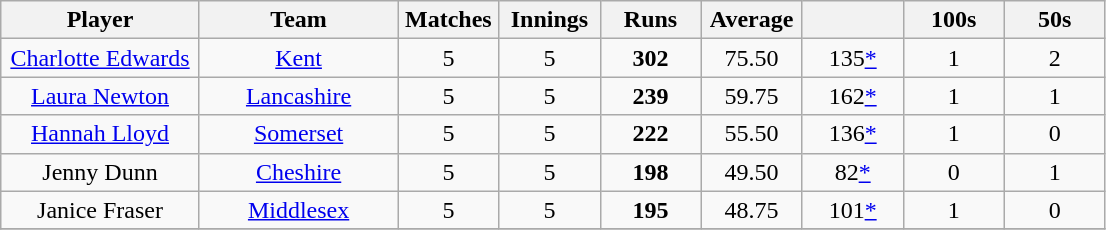<table class="wikitable" style="text-align:center;">
<tr>
<th width=125>Player</th>
<th width=125>Team</th>
<th width=60>Matches</th>
<th width=60>Innings</th>
<th width=60>Runs</th>
<th width=60>Average</th>
<th width=60></th>
<th width=60>100s</th>
<th width=60>50s</th>
</tr>
<tr>
<td><a href='#'>Charlotte Edwards</a></td>
<td><a href='#'>Kent</a></td>
<td>5</td>
<td>5</td>
<td><strong>302</strong></td>
<td>75.50</td>
<td>135<a href='#'>*</a></td>
<td>1</td>
<td>2</td>
</tr>
<tr>
<td><a href='#'>Laura Newton</a></td>
<td><a href='#'>Lancashire</a></td>
<td>5</td>
<td>5</td>
<td><strong>239</strong></td>
<td>59.75</td>
<td>162<a href='#'>*</a></td>
<td>1</td>
<td>1</td>
</tr>
<tr>
<td><a href='#'>Hannah Lloyd</a></td>
<td><a href='#'>Somerset</a></td>
<td>5</td>
<td>5</td>
<td><strong>222</strong></td>
<td>55.50</td>
<td>136<a href='#'>*</a></td>
<td>1</td>
<td>0</td>
</tr>
<tr>
<td>Jenny Dunn</td>
<td><a href='#'>Cheshire</a></td>
<td>5</td>
<td>5</td>
<td><strong>198</strong></td>
<td>49.50</td>
<td>82<a href='#'>*</a></td>
<td>0</td>
<td>1</td>
</tr>
<tr>
<td>Janice Fraser</td>
<td><a href='#'>Middlesex</a></td>
<td>5</td>
<td>5</td>
<td><strong>195</strong></td>
<td>48.75</td>
<td>101<a href='#'>*</a></td>
<td>1</td>
<td>0</td>
</tr>
<tr>
</tr>
</table>
